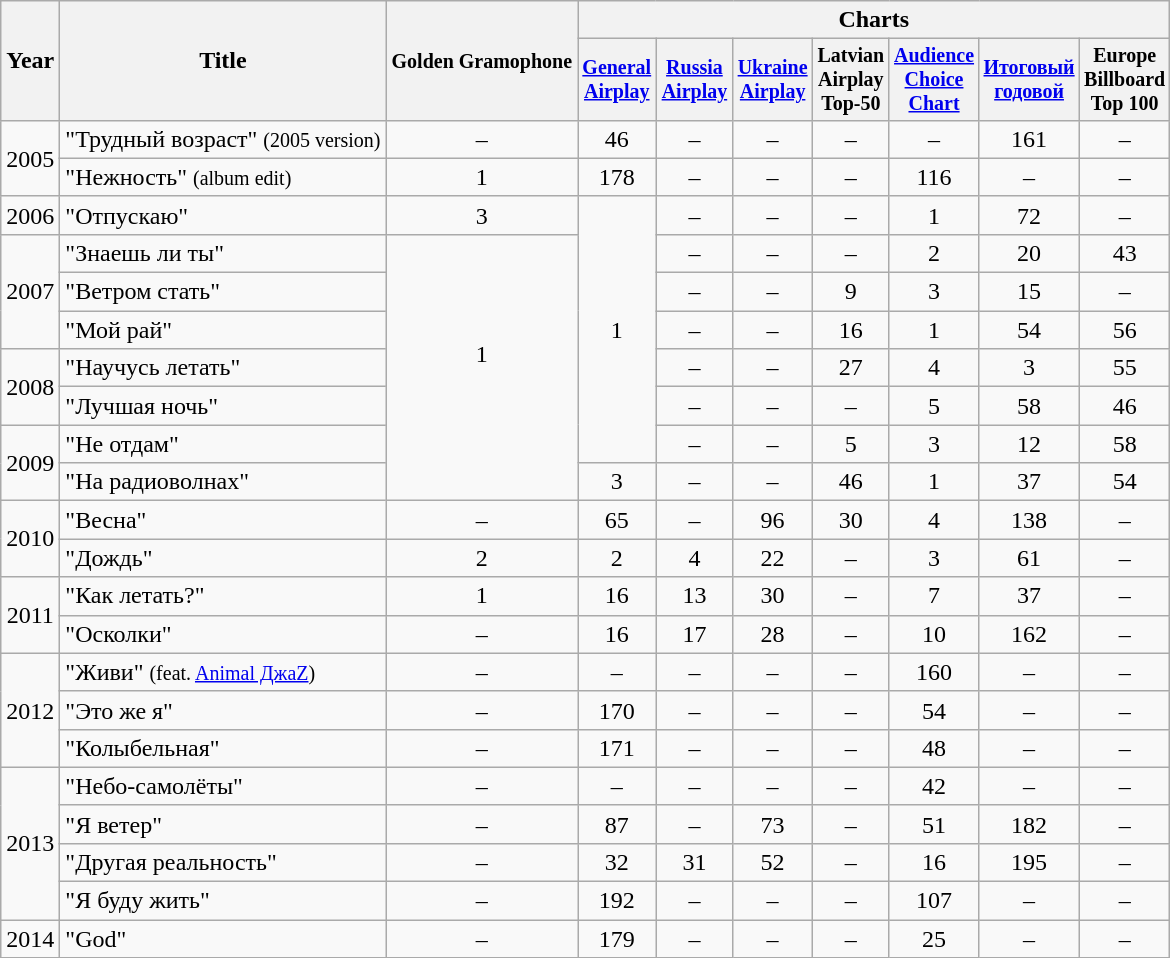<table class=wikitable style=text-align:center;>
<tr>
<th rowspan=2>Year</th>
<th rowspan=2>Title</th>
<th rowspan=2><small>Golden Gramophone</small></th>
<th colspan=7>Charts</th>
</tr>
<tr style=font-size:smaller;>
<th width=45><a href='#'>General Airplay</a></th>
<th width=45><a href='#'>Russia Airplay</a></th>
<th width=45><a href='#'>Ukraine Airplay</a></th>
<th width=45>Latvian Airplay Top-50</th>
<th width=45><a href='#'>Audience Choice Chart</a></th>
<th width=45><a href='#'>Итоговый годовой</a></th>
<th width=45>Europe Billboard Top 100</th>
</tr>
<tr>
<td rowspan=2>2005</td>
<td align=left>"Трудный возраст" <small>(2005 version)</small></td>
<td>–</td>
<td>46</td>
<td>–</td>
<td>–</td>
<td>–</td>
<td>–</td>
<td>161</td>
<td>–</td>
</tr>
<tr>
<td align=left>"Нежность" <small>(album edit)</small></td>
<td>1</td>
<td>178</td>
<td>–</td>
<td>–</td>
<td>–</td>
<td>116</td>
<td>–</td>
<td>–</td>
</tr>
<tr>
<td>2006</td>
<td align=left>"Отпускаю"</td>
<td>3</td>
<td rowspan=7>1</td>
<td>–</td>
<td>–</td>
<td>–</td>
<td>1</td>
<td>72</td>
<td>–</td>
</tr>
<tr>
<td rowspan=3>2007</td>
<td align=left>"Знаешь ли ты"</td>
<td rowspan=7>1<br><br></td>
<td>–</td>
<td>–</td>
<td>–</td>
<td>2</td>
<td>20</td>
<td>43</td>
</tr>
<tr>
<td align=left>"Ветром стать"</td>
<td>–</td>
<td>–</td>
<td>9</td>
<td>3</td>
<td>15</td>
<td>–</td>
</tr>
<tr>
<td align=left>"Мой рай"</td>
<td>–</td>
<td>–</td>
<td>16</td>
<td>1</td>
<td>54</td>
<td>56</td>
</tr>
<tr>
<td rowspan=2>2008</td>
<td align=left>"Научусь летать"</td>
<td>–</td>
<td>–</td>
<td>27</td>
<td>4</td>
<td>3</td>
<td>55</td>
</tr>
<tr>
<td align=left>"Лучшая ночь"</td>
<td>–</td>
<td>–</td>
<td>–</td>
<td>5</td>
<td>58</td>
<td>46</td>
</tr>
<tr>
<td rowspan=2>2009</td>
<td align=left>"Не отдам"</td>
<td>–</td>
<td>–</td>
<td>5</td>
<td>3</td>
<td>12</td>
<td>58</td>
</tr>
<tr>
<td align=left>"На радиоволнах"</td>
<td>3</td>
<td>–</td>
<td>–</td>
<td>46</td>
<td>1</td>
<td>37</td>
<td>54</td>
</tr>
<tr>
<td rowspan=2>2010</td>
<td align=left>"Весна"</td>
<td>–</td>
<td>65</td>
<td>–</td>
<td>96</td>
<td>30</td>
<td>4</td>
<td>138</td>
<td>–</td>
</tr>
<tr>
<td align=left>"Дождь"</td>
<td>2</td>
<td>2</td>
<td>4</td>
<td>22</td>
<td>–</td>
<td>3</td>
<td>61</td>
<td>–</td>
</tr>
<tr>
<td rowspan=2>2011</td>
<td align=left>"Как летать?"</td>
<td>1</td>
<td>16</td>
<td>13</td>
<td>30</td>
<td>–</td>
<td>7</td>
<td>37</td>
<td>–</td>
</tr>
<tr>
<td align=left>"Осколки"</td>
<td>–</td>
<td>16</td>
<td>17</td>
<td>28</td>
<td>–</td>
<td>10</td>
<td>162</td>
<td>–</td>
</tr>
<tr>
<td rowspan=3>2012</td>
<td align=left>"Живи" <small>(feat. <a href='#'>Animal ДжаZ</a>)</small></td>
<td>–</td>
<td>–</td>
<td>–</td>
<td>–</td>
<td>–</td>
<td>160</td>
<td>–</td>
<td>–</td>
</tr>
<tr>
<td align=left>"Это же я"</td>
<td>–</td>
<td>170</td>
<td>–</td>
<td>–</td>
<td>–</td>
<td>54</td>
<td>–</td>
<td>–</td>
</tr>
<tr>
<td align=left>"Колыбельная"</td>
<td>–</td>
<td>171</td>
<td>–</td>
<td>–</td>
<td>–</td>
<td>48</td>
<td>–</td>
<td>–</td>
</tr>
<tr>
<td rowspan=4>2013</td>
<td align=left>"Небо-самолёты"</td>
<td>–</td>
<td>–</td>
<td>–</td>
<td>–</td>
<td>–</td>
<td>42</td>
<td>–</td>
<td>–</td>
</tr>
<tr>
<td align=left>"Я ветер"</td>
<td>–</td>
<td>87</td>
<td>–</td>
<td>73</td>
<td>–</td>
<td>51</td>
<td>182</td>
<td>–</td>
</tr>
<tr>
<td align=left>"Другая реальность"</td>
<td>–</td>
<td>32</td>
<td>31</td>
<td>52</td>
<td>–</td>
<td>16</td>
<td>195</td>
<td>–</td>
</tr>
<tr>
<td align=left>"Я буду жить"</td>
<td>–</td>
<td>192</td>
<td>–</td>
<td>–</td>
<td>–</td>
<td>107</td>
<td>–</td>
<td>–</td>
</tr>
<tr>
<td>2014</td>
<td align=left>"God"</td>
<td>–</td>
<td>179</td>
<td>–</td>
<td>–</td>
<td>–</td>
<td>25</td>
<td>–</td>
<td>–</td>
</tr>
</table>
